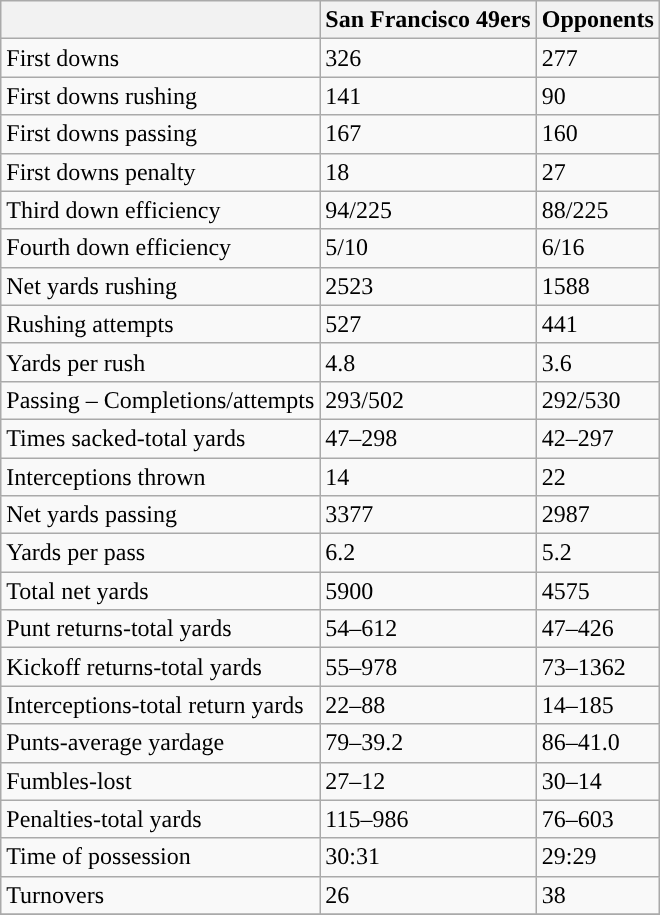<table class="wikitable">
<tr>
<th></th>
<th>San Francisco 49ers</th>
<th>Opponents</th>
</tr>
<tr>
<td>First downs</td>
<td>326</td>
<td>277</td>
</tr>
<tr>
<td>First downs rushing</td>
<td>141</td>
<td>90</td>
</tr>
<tr>
<td>First downs passing</td>
<td>167</td>
<td>160</td>
</tr>
<tr>
<td>First downs penalty</td>
<td>18</td>
<td>27</td>
</tr>
<tr>
<td>Third down efficiency</td>
<td>94/225</td>
<td>88/225</td>
</tr>
<tr>
<td>Fourth down efficiency</td>
<td>5/10</td>
<td>6/16</td>
</tr>
<tr>
<td>Net yards rushing</td>
<td>2523</td>
<td>1588</td>
</tr>
<tr>
<td>Rushing attempts</td>
<td>527</td>
<td>441</td>
</tr>
<tr>
<td>Yards per rush</td>
<td>4.8</td>
<td>3.6</td>
</tr>
<tr>
<td>Passing – Completions/attempts</td>
<td>293/502</td>
<td>292/530</td>
</tr>
<tr>
<td>Times sacked-total yards</td>
<td>47–298</td>
<td>42–297</td>
</tr>
<tr>
<td>Interceptions thrown</td>
<td>14</td>
<td>22</td>
</tr>
<tr>
<td>Net yards passing</td>
<td>3377</td>
<td>2987</td>
</tr>
<tr>
<td>Yards per pass</td>
<td>6.2</td>
<td>5.2</td>
</tr>
<tr>
<td>Total net yards</td>
<td>5900</td>
<td>4575</td>
</tr>
<tr>
<td>Punt returns-total yards</td>
<td>54–612</td>
<td>47–426</td>
</tr>
<tr>
<td>Kickoff returns-total yards</td>
<td>55–978</td>
<td>73–1362</td>
</tr>
<tr>
<td>Interceptions-total return yards</td>
<td>22–88</td>
<td>14–185</td>
</tr>
<tr>
<td>Punts-average yardage</td>
<td>79–39.2</td>
<td>86–41.0</td>
</tr>
<tr>
<td>Fumbles-lost</td>
<td>27–12</td>
<td>30–14</td>
</tr>
<tr>
<td>Penalties-total yards</td>
<td>115–986</td>
<td>76–603</td>
</tr>
<tr>
<td>Time of possession</td>
<td>30:31</td>
<td>29:29</td>
</tr>
<tr>
<td>Turnovers</td>
<td>26</td>
<td>38</td>
</tr>
<tr>
</tr>
</table>
